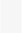<table border="0" cellpadding="2" cellspacing="2" align="center">
<tr>
<td width="30%" style="background:#f6f6f6;"><br></td>
</tr>
</table>
